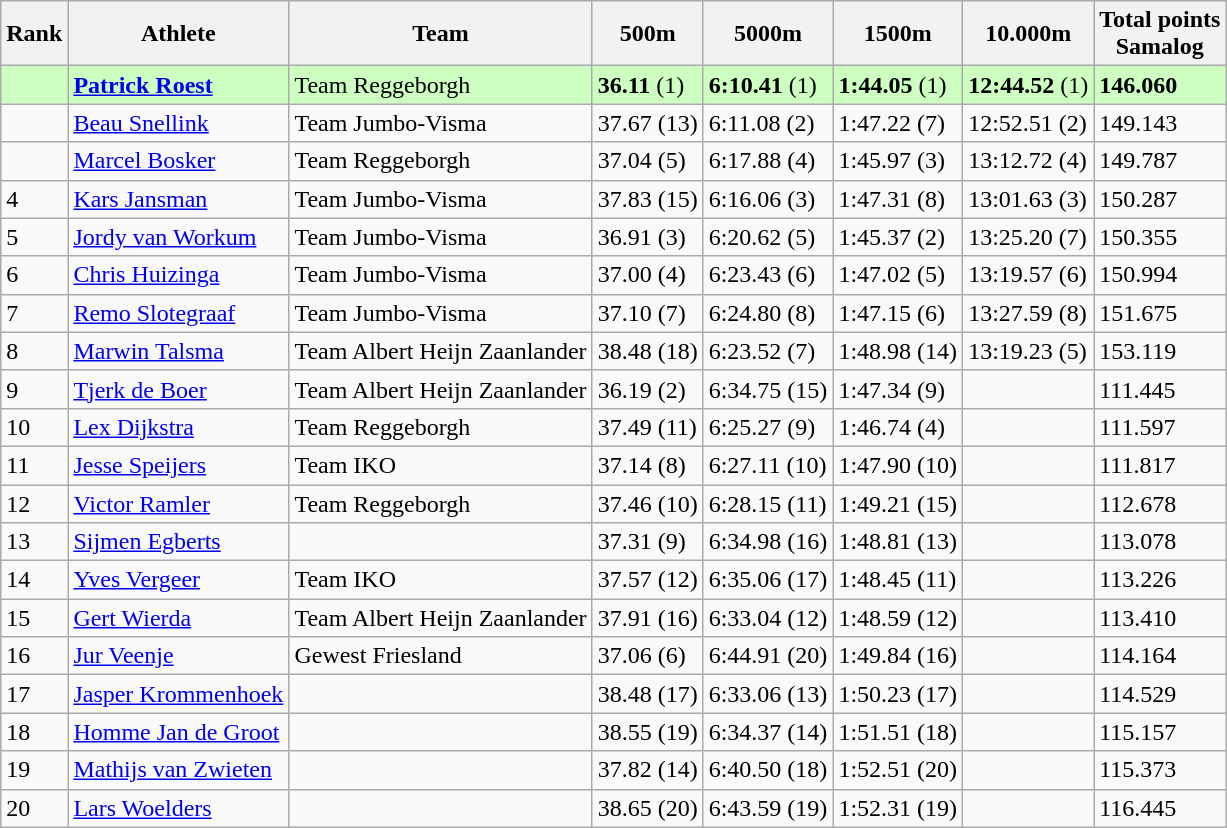<table class="wikitable sortable">
<tr>
<th>Rank</th>
<th>Athlete</th>
<th>Team</th>
<th>500m</th>
<th>5000m</th>
<th>1500m</th>
<th>10.000m</th>
<th>Total points <br> Samalog</th>
</tr>
<tr bgcolor=ccffc>
<td></td>
<td><strong><a href='#'>Patrick Roest</a></strong></td>
<td>Team Reggeborgh</td>
<td><strong>36.11</strong> (1)</td>
<td><strong>6:10.41</strong> (1)</td>
<td><strong>1:44.05</strong> (1)</td>
<td><strong>12:44.52</strong> (1)</td>
<td><strong>146.060</strong></td>
</tr>
<tr>
<td></td>
<td><a href='#'>Beau Snellink</a></td>
<td>Team Jumbo-Visma</td>
<td>37.67 (13)</td>
<td>6:11.08 (2)</td>
<td>1:47.22 (7)</td>
<td>12:52.51 (2)</td>
<td>149.143</td>
</tr>
<tr>
<td></td>
<td><a href='#'>Marcel Bosker</a></td>
<td>Team Reggeborgh</td>
<td>37.04 (5)</td>
<td>6:17.88 (4)</td>
<td>1:45.97 (3)</td>
<td>13:12.72 (4)</td>
<td>149.787</td>
</tr>
<tr>
<td>4</td>
<td><a href='#'>Kars Jansman</a></td>
<td>Team Jumbo-Visma</td>
<td>37.83 (15)</td>
<td>6:16.06 (3)</td>
<td>1:47.31 (8)</td>
<td>13:01.63 (3)</td>
<td>150.287</td>
</tr>
<tr>
<td>5</td>
<td><a href='#'>Jordy van Workum</a></td>
<td>Team Jumbo-Visma</td>
<td>36.91 (3)</td>
<td>6:20.62 (5)</td>
<td>1:45.37 (2)</td>
<td>13:25.20 (7)</td>
<td>150.355</td>
</tr>
<tr>
<td>6</td>
<td><a href='#'>Chris Huizinga</a></td>
<td>Team Jumbo-Visma</td>
<td>37.00 (4)</td>
<td>6:23.43 (6)</td>
<td>1:47.02 (5)</td>
<td>13:19.57 (6)</td>
<td>150.994</td>
</tr>
<tr>
<td>7</td>
<td><a href='#'>Remo Slotegraaf</a></td>
<td>Team Jumbo-Visma</td>
<td>37.10 (7)</td>
<td>6:24.80 (8)</td>
<td>1:47.15 (6)</td>
<td>13:27.59 (8)</td>
<td>151.675</td>
</tr>
<tr>
<td>8</td>
<td><a href='#'>Marwin Talsma</a></td>
<td>Team Albert Heijn Zaanlander</td>
<td>38.48 (18)</td>
<td>6:23.52 (7)</td>
<td>1:48.98 (14)</td>
<td>13:19.23 (5)</td>
<td>153.119</td>
</tr>
<tr>
<td>9</td>
<td><a href='#'>Tjerk de Boer</a></td>
<td>Team Albert Heijn Zaanlander</td>
<td>36.19 (2)</td>
<td>6:34.75 (15)</td>
<td>1:47.34 (9)</td>
<td></td>
<td>111.445</td>
</tr>
<tr>
<td>10</td>
<td><a href='#'>Lex Dijkstra</a></td>
<td>Team Reggeborgh</td>
<td>37.49 (11)</td>
<td>6:25.27 (9)</td>
<td>1:46.74 (4)</td>
<td></td>
<td>111.597</td>
</tr>
<tr>
<td>11</td>
<td><a href='#'>Jesse Speijers</a></td>
<td>Team IKO</td>
<td>37.14 (8)</td>
<td>6:27.11 (10)</td>
<td>1:47.90 (10)</td>
<td></td>
<td>111.817</td>
</tr>
<tr>
<td>12</td>
<td><a href='#'>Victor Ramler</a></td>
<td>Team Reggeborgh</td>
<td>37.46 (10)</td>
<td>6:28.15 (11)</td>
<td>1:49.21 (15)</td>
<td></td>
<td>112.678</td>
</tr>
<tr>
<td>13</td>
<td><a href='#'>Sijmen Egberts</a></td>
<td></td>
<td>37.31 (9)</td>
<td>6:34.98 (16)</td>
<td>1:48.81 (13)</td>
<td></td>
<td>113.078</td>
</tr>
<tr>
<td>14</td>
<td><a href='#'>Yves Vergeer</a></td>
<td>Team IKO</td>
<td>37.57 (12)</td>
<td>6:35.06 (17)</td>
<td>1:48.45 (11)</td>
<td></td>
<td>113.226</td>
</tr>
<tr>
<td>15</td>
<td><a href='#'>Gert Wierda</a></td>
<td>Team Albert Heijn Zaanlander</td>
<td>37.91 (16)</td>
<td>6:33.04 (12)</td>
<td>1:48.59 (12)</td>
<td></td>
<td>113.410</td>
</tr>
<tr>
<td>16</td>
<td><a href='#'>Jur Veenje</a></td>
<td>Gewest Friesland</td>
<td>37.06 (6)</td>
<td>6:44.91 (20)</td>
<td>1:49.84 (16)</td>
<td></td>
<td>114.164</td>
</tr>
<tr>
<td>17</td>
<td><a href='#'>Jasper Krommenhoek</a></td>
<td></td>
<td>38.48 (17)</td>
<td>6:33.06 (13)</td>
<td>1:50.23 (17)</td>
<td></td>
<td>114.529</td>
</tr>
<tr>
<td>18</td>
<td><a href='#'>Homme Jan de Groot</a></td>
<td></td>
<td>38.55 (19)</td>
<td>6:34.37 (14)</td>
<td>1:51.51 (18)</td>
<td></td>
<td>115.157</td>
</tr>
<tr>
<td>19</td>
<td><a href='#'>Mathijs van Zwieten</a></td>
<td></td>
<td>37.82 (14)</td>
<td>6:40.50 (18)</td>
<td>1:52.51 (20)</td>
<td></td>
<td>115.373</td>
</tr>
<tr>
<td>20</td>
<td><a href='#'>Lars Woelders</a></td>
<td></td>
<td>38.65 (20)</td>
<td>6:43.59 (19)</td>
<td>1:52.31 (19)</td>
<td></td>
<td>116.445</td>
</tr>
</table>
